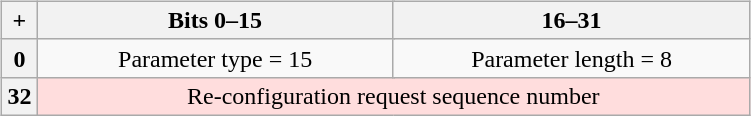<table align="right" width="40%">
<tr>
<td><br><table class="wikitable" style="margin: 0 auto; text-align: center; white-space: nowrap">
<tr>
<th>+</th>
<th colspan="16" width="50%">Bits 0–15</th>
<th colspan="16" width="50%">16–31</th>
</tr>
<tr>
<th>0</th>
<td colspan="16">Parameter type = 15</td>
<td colspan="16">Parameter length = 8</td>
</tr>
<tr bgcolor="FFDDDD">
<th>32</th>
<td colspan="32">Re-configuration request sequence number</td>
</tr>
</table>
</td>
</tr>
</table>
